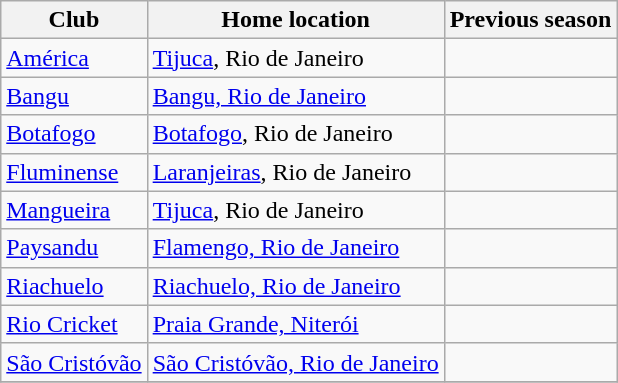<table class="wikitable sortable">
<tr>
<th>Club</th>
<th>Home location</th>
<th>Previous season</th>
</tr>
<tr>
<td><a href='#'>América</a></td>
<td><a href='#'>Tijuca</a>, Rio de Janeiro</td>
<td></td>
</tr>
<tr>
<td><a href='#'>Bangu</a></td>
<td><a href='#'>Bangu, Rio de Janeiro</a></td>
<td></td>
</tr>
<tr>
<td><a href='#'>Botafogo</a></td>
<td><a href='#'>Botafogo</a>, Rio de Janeiro</td>
<td></td>
</tr>
<tr>
<td><a href='#'>Fluminense</a></td>
<td><a href='#'>Laranjeiras</a>, Rio de Janeiro</td>
<td></td>
</tr>
<tr>
<td><a href='#'>Mangueira</a></td>
<td><a href='#'>Tijuca</a>, Rio de Janeiro</td>
<td></td>
</tr>
<tr>
<td><a href='#'>Paysandu</a></td>
<td><a href='#'>Flamengo, Rio de Janeiro</a></td>
<td></td>
</tr>
<tr>
<td><a href='#'>Riachuelo</a></td>
<td><a href='#'>Riachuelo, Rio de Janeiro</a></td>
<td></td>
</tr>
<tr>
<td><a href='#'>Rio Cricket</a></td>
<td><a href='#'>Praia Grande, Niterói</a></td>
<td></td>
</tr>
<tr>
<td><a href='#'>São Cristóvão</a></td>
<td><a href='#'>São Cristóvão, Rio de Janeiro</a></td>
<td></td>
</tr>
<tr>
</tr>
</table>
